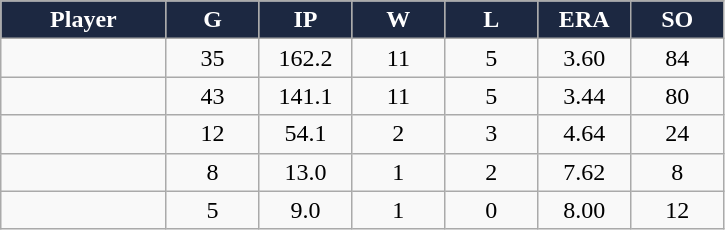<table class="wikitable sortable">
<tr>
<th style="background:#1c2841; color:white; width:16%;">Player</th>
<th style="background:#1c2841; color:white; width:9%;">G</th>
<th style="background:#1c2841; color:white; width:9%;">IP</th>
<th style="background:#1c2841; color:white; width:9%;">W</th>
<th style="background:#1c2841; color:white; width:9%;">L</th>
<th style="background:#1c2841; color:white; width:9%;">ERA</th>
<th style="background:#1c2841; color:white; width:9%;">SO</th>
</tr>
<tr style="text-align:center;">
<td></td>
<td>35</td>
<td>162.2</td>
<td>11</td>
<td>5</td>
<td>3.60</td>
<td>84</td>
</tr>
<tr style="text-align:center;">
<td></td>
<td>43</td>
<td>141.1</td>
<td>11</td>
<td>5</td>
<td>3.44</td>
<td>80</td>
</tr>
<tr style="text-align:center;">
<td></td>
<td>12</td>
<td>54.1</td>
<td>2</td>
<td>3</td>
<td>4.64</td>
<td>24</td>
</tr>
<tr style="text-align:center;">
<td></td>
<td>8</td>
<td>13.0</td>
<td>1</td>
<td>2</td>
<td>7.62</td>
<td>8</td>
</tr>
<tr style="text-align:center;">
<td></td>
<td>5</td>
<td>9.0</td>
<td>1</td>
<td>0</td>
<td>8.00</td>
<td>12</td>
</tr>
</table>
